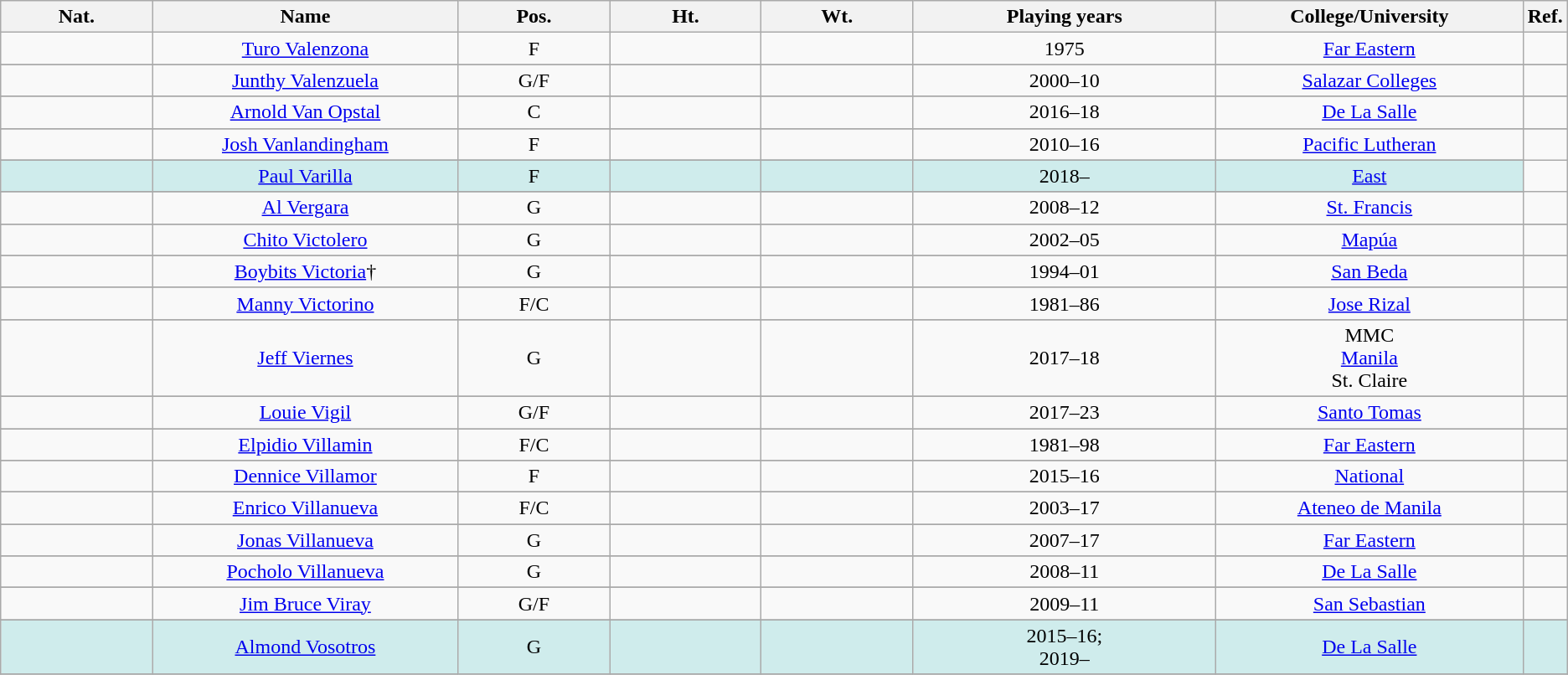<table class="wikitable" style="text-align:center;">
<tr>
<th scope="col" width="10%">Nat.</th>
<th scope="col" width="20%">Name</th>
<th scope="col" width="10%">Pos.</th>
<th scope="col" width="10%">Ht.</th>
<th scope="col" width="10%">Wt.</th>
<th scope="col" width="20%">Playing years</th>
<th scope="col" width="20%">College/University</th>
<th scope="col" width="5%">Ref.</th>
</tr>
<tr>
<td></td>
<td><a href='#'>Turo Valenzona</a></td>
<td>F</td>
<td></td>
<td></td>
<td>1975</td>
<td><a href='#'>Far Eastern</a></td>
<td></td>
</tr>
<tr>
</tr>
<tr>
<td></td>
<td><a href='#'>Junthy Valenzuela</a></td>
<td>G/F</td>
<td></td>
<td></td>
<td>2000–10</td>
<td><a href='#'>Salazar Colleges</a></td>
<td></td>
</tr>
<tr>
</tr>
<tr>
<td> </td>
<td><a href='#'>Arnold Van Opstal</a></td>
<td>C</td>
<td></td>
<td></td>
<td>2016–18</td>
<td><a href='#'>De La Salle</a></td>
<td></td>
</tr>
<tr>
</tr>
<tr>
<td>  </td>
<td><a href='#'>Josh Vanlandingham</a></td>
<td>F</td>
<td></td>
<td></td>
<td>2010–16</td>
<td><a href='#'>Pacific Lutheran</a></td>
<td></td>
</tr>
<tr>
</tr>
<tr align="center" bgcolor="#CFECEC" width="20">
<td> </td>
<td><a href='#'>Paul Varilla</a></td>
<td>F</td>
<td></td>
<td></td>
<td>2018–</td>
<td><a href='#'>East</a></td>
</tr>
<tr>
</tr>
<tr>
<td></td>
<td><a href='#'>Al Vergara</a></td>
<td>G</td>
<td></td>
<td></td>
<td>2008–12</td>
<td><a href='#'>St. Francis</a></td>
<td></td>
</tr>
<tr>
</tr>
<tr>
<td></td>
<td><a href='#'>Chito Victolero</a></td>
<td>G</td>
<td></td>
<td></td>
<td>2002–05</td>
<td><a href='#'>Mapúa</a></td>
<td></td>
</tr>
<tr>
</tr>
<tr>
<td></td>
<td><a href='#'>Boybits Victoria</a>†</td>
<td>G</td>
<td></td>
<td></td>
<td>1994–01</td>
<td><a href='#'>San Beda</a></td>
<td></td>
</tr>
<tr>
</tr>
<tr>
<td></td>
<td><a href='#'>Manny Victorino</a></td>
<td>F/C</td>
<td></td>
<td></td>
<td>1981–86</td>
<td><a href='#'>Jose Rizal</a></td>
<td></td>
</tr>
<tr>
</tr>
<tr>
<td></td>
<td><a href='#'>Jeff Viernes</a></td>
<td>G</td>
<td></td>
<td></td>
<td>2017–18</td>
<td>MMC<br><a href='#'>Manila</a><br>St. Claire</td>
<td></td>
</tr>
<tr>
</tr>
<tr>
<td></td>
<td><a href='#'>Louie Vigil</a></td>
<td>G/F</td>
<td></td>
<td></td>
<td>2017–23</td>
<td><a href='#'>Santo Tomas</a></td>
<td></td>
</tr>
<tr>
</tr>
<tr>
<td></td>
<td><a href='#'>Elpidio Villamin</a></td>
<td>F/C</td>
<td></td>
<td></td>
<td>1981–98</td>
<td><a href='#'>Far Eastern</a></td>
<td></td>
</tr>
<tr>
</tr>
<tr>
<td></td>
<td><a href='#'>Dennice Villamor</a></td>
<td>F</td>
<td></td>
<td></td>
<td>2015–16</td>
<td><a href='#'>National</a></td>
<td></td>
</tr>
<tr>
</tr>
<tr>
<td></td>
<td><a href='#'>Enrico Villanueva</a></td>
<td>F/C</td>
<td></td>
<td></td>
<td>2003–17</td>
<td><a href='#'>Ateneo de Manila</a></td>
<td></td>
</tr>
<tr>
</tr>
<tr>
<td></td>
<td><a href='#'>Jonas Villanueva</a></td>
<td>G</td>
<td></td>
<td></td>
<td>2007–17</td>
<td><a href='#'>Far Eastern</a></td>
<td></td>
</tr>
<tr>
</tr>
<tr>
<td></td>
<td><a href='#'>Pocholo Villanueva</a></td>
<td>G</td>
<td></td>
<td></td>
<td>2008–11</td>
<td><a href='#'>De La Salle</a></td>
<td></td>
</tr>
<tr>
</tr>
<tr>
<td></td>
<td><a href='#'>Jim Bruce Viray</a></td>
<td>G/F</td>
<td></td>
<td></td>
<td>2009–11</td>
<td><a href='#'>San Sebastian</a></td>
<td></td>
</tr>
<tr>
</tr>
<tr align="center" bgcolor="#CFECEC" width="20">
<td></td>
<td><a href='#'>Almond Vosotros</a></td>
<td>G</td>
<td></td>
<td></td>
<td>2015–16;<br>2019–</td>
<td><a href='#'>De La Salle</a></td>
<td></td>
</tr>
<tr>
</tr>
</table>
